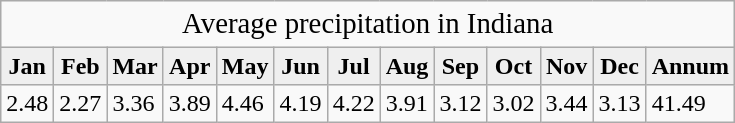<table class="wikitable" "text-align:center;font-size:90%;"|>
<tr>
<td colspan="13" style="text-align:center;font-size:120%;">Average precipitation in Indiana</td>
</tr>
<tr>
<th style="background:#efefef; color:#000;">Jan</th>
<th style="background:#efefef; color:#000;">Feb</th>
<th style="background:#efefef; color:#000;">Mar</th>
<th style="background:#efefef; color:#000;">Apr</th>
<th style="background:#efefef; color:#000;">May</th>
<th style="background:#efefef; color:#000;">Jun</th>
<th style="background:#efefef; color:#000;">Jul</th>
<th style="background:#efefef; color:#000;">Aug</th>
<th style="background:#efefef; color:#000;">Sep</th>
<th style="background:#efefef; color:#000;">Oct</th>
<th style="background:#efefef; color:#000;">Nov</th>
<th style="background:#efefef; color:#000;">Dec</th>
<th style="background:#efefef; color:#000;">Annum</th>
</tr>
<tr>
<td>2.48</td>
<td>2.27</td>
<td>3.36</td>
<td>3.89</td>
<td>4.46</td>
<td>4.19</td>
<td>4.22</td>
<td>3.91</td>
<td>3.12</td>
<td>3.02</td>
<td>3.44</td>
<td>3.13</td>
<td>41.49</td>
</tr>
</table>
